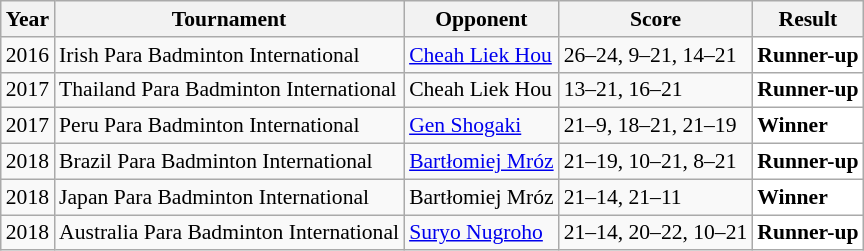<table class="sortable wikitable" style="font-size: 90%;">
<tr>
<th>Year</th>
<th>Tournament</th>
<th>Opponent</th>
<th>Score</th>
<th>Result</th>
</tr>
<tr>
<td align="center">2016</td>
<td align="left">Irish Para Badminton International</td>
<td align="left"> <a href='#'>Cheah Liek Hou</a></td>
<td align="left">26–24, 9–21, 14–21</td>
<td style="text-align:left; background:white"> <strong>Runner-up</strong></td>
</tr>
<tr>
<td align="center">2017</td>
<td align="left">Thailand Para Badminton International</td>
<td align="left"> Cheah Liek Hou</td>
<td align="left">13–21, 16–21</td>
<td style="text-align:left; background:white"> <strong>Runner-up</strong></td>
</tr>
<tr>
<td align="center">2017</td>
<td align="left">Peru Para Badminton International</td>
<td align="left"> <a href='#'>Gen Shogaki</a></td>
<td align="left">21–9, 18–21, 21–19</td>
<td style="text-align:left; background:white"> <strong>Winner</strong></td>
</tr>
<tr>
<td align="center">2018</td>
<td align="left">Brazil Para Badminton International</td>
<td align="left"> <a href='#'>Bartłomiej Mróz</a></td>
<td align="left">21–19, 10–21, 8–21</td>
<td style="text-align:left; background:white"> <strong>Runner-up</strong></td>
</tr>
<tr>
<td align="center">2018</td>
<td align="left">Japan Para Badminton International</td>
<td align="left"> Bartłomiej Mróz</td>
<td align="left">21–14, 21–11</td>
<td style="text-align:left; background:white"> <strong>Winner</strong></td>
</tr>
<tr>
<td align="center">2018</td>
<td align="left">Australia Para Badminton International</td>
<td align="left"> <a href='#'>Suryo Nugroho</a></td>
<td align="left">21–14, 20–22, 10–21</td>
<td style="text-align:left; background:white"> <strong>Runner-up</strong></td>
</tr>
</table>
